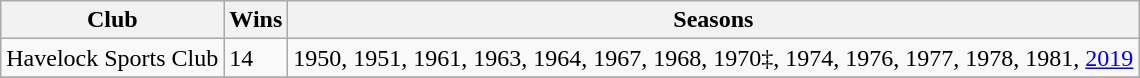<table class="wikitable">
<tr>
<th>Club</th>
<th>Wins</th>
<th>Seasons</th>
</tr>
<tr>
<td>Havelock Sports Club</td>
<td>14</td>
<td>1950, 1951, 1961, 1963, 1964, 1967, 1968, 1970‡, 1974, 1976, 1977, 1978, 1981, <a href='#'>2019</a></td>
</tr>
<tr>
</tr>
</table>
